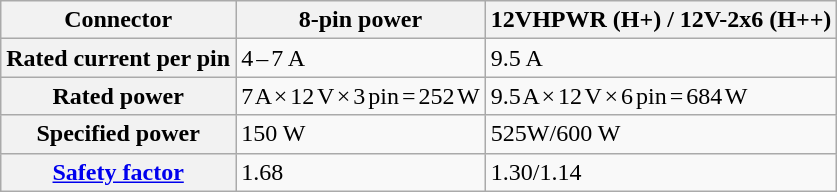<table class="wikitable nowrap">
<tr>
<th>Connector</th>
<th>8-pin power</th>
<th>12VHPWR (H+) / 12V-2x6 (H++)</th>
</tr>
<tr>
<th>Rated current per pin</th>
<td>4 – 7 A</td>
<td>9.5 A </td>
</tr>
<tr>
<th>Rated power</th>
<td>7 A × 12 V × 3 pin = 252 W</td>
<td>9.5 A × 12 V × 6 pin = 684 W</td>
</tr>
<tr>
<th>Specified power</th>
<td>150 W</td>
<td>525W/600 W</td>
</tr>
<tr>
<th><a href='#'>Safety factor</a></th>
<td>1.68</td>
<td>1.30/1.14</td>
</tr>
</table>
